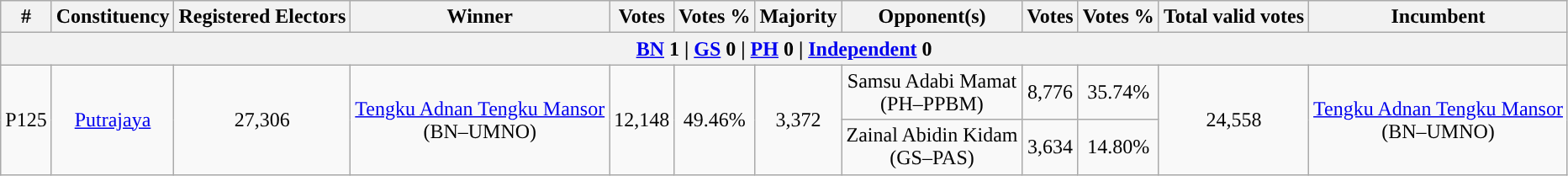<table class="wikitable sortable" style">
<tr>
<th>#</th>
<th>Constituency</th>
<th>Registered Electors</th>
<th>Winner</th>
<th>Votes</th>
<th>Votes %</th>
<th>Majority</th>
<th>Opponent(s)</th>
<th>Votes</th>
<th>Votes %</th>
<th>Total valid votes</th>
<th>Incumbent</th>
</tr>
<tr>
<th colspan="13"><a href='#'>BN</a> <strong>1</strong> | <a href='#'>GS</a> <strong>0</strong> | <a href='#'>PH</a> <strong>0</strong> | <a href='#'>Independent</a> <strong>0</strong></th>
</tr>
<tr align="center">
<td rowspan=2>P125</td>
<td rowspan=2><a href='#'>Putrajaya</a></td>
<td rowspan=2>27,306</td>
<td rowspan=2><a href='#'>Tengku Adnan Tengku Mansor</a><br>(BN–UMNO)</td>
<td rowspan=2>12,148</td>
<td rowspan=2>49.46%</td>
<td rowspan=2>3,372</td>
<td>Samsu Adabi Mamat<br>(PH–PPBM)</td>
<td>8,776</td>
<td>35.74%</td>
<td rowspan=2>24,558</td>
<td rowspan=2><a href='#'>Tengku Adnan Tengku Mansor</a><br>(BN–UMNO)</td>
</tr>
<tr align="center">
<td>Zainal Abidin Kidam<br>(GS–PAS)</td>
<td>3,634</td>
<td>14.80%</td>
</tr>
</table>
